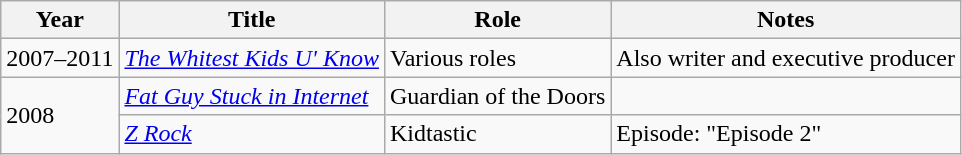<table class="wikitable">
<tr>
<th>Year</th>
<th>Title</th>
<th>Role</th>
<th>Notes</th>
</tr>
<tr>
<td>2007–2011</td>
<td><em><a href='#'>The Whitest Kids U' Know</a></em></td>
<td>Various roles</td>
<td>Also writer and executive producer</td>
</tr>
<tr>
<td rowspan="2">2008</td>
<td><em><a href='#'>Fat Guy Stuck in Internet</a></em></td>
<td>Guardian of the Doors</td>
<td></td>
</tr>
<tr>
<td><em><a href='#'>Z Rock</a></em></td>
<td>Kidtastic</td>
<td>Episode: "Episode 2"</td>
</tr>
</table>
